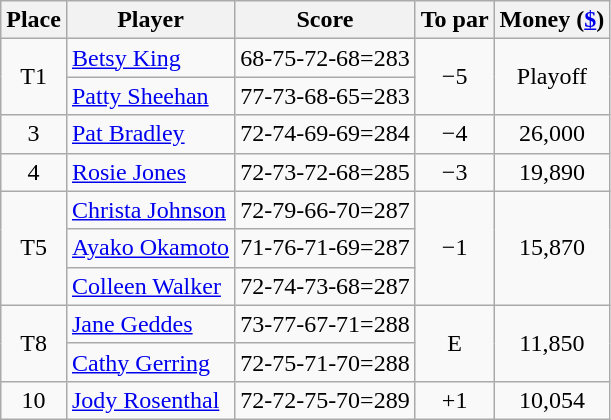<table class="wikitable">
<tr>
<th>Place</th>
<th>Player</th>
<th>Score</th>
<th>To par</th>
<th>Money (<a href='#'>$</a>)</th>
</tr>
<tr>
<td align=center rowspan=2>T1</td>
<td> <a href='#'>Betsy King</a></td>
<td>68-75-72-68=283</td>
<td align=center rowspan=2>−5</td>
<td align=center rowspan=2>Playoff</td>
</tr>
<tr>
<td> <a href='#'>Patty Sheehan</a></td>
<td>77-73-68-65=283</td>
</tr>
<tr>
<td align=center>3</td>
<td> <a href='#'>Pat Bradley</a></td>
<td>72-74-69-69=284</td>
<td align=center>−4</td>
<td align=center>26,000</td>
</tr>
<tr>
<td align=center>4</td>
<td> <a href='#'>Rosie Jones</a></td>
<td>72-73-72-68=285</td>
<td align=center>−3</td>
<td align=center>19,890</td>
</tr>
<tr>
<td align=center rowspan=3>T5</td>
<td> <a href='#'>Christa Johnson</a></td>
<td>72-79-66-70=287</td>
<td align=center rowspan=3>−1</td>
<td align=center rowspan=3>15,870</td>
</tr>
<tr>
<td> <a href='#'>Ayako Okamoto</a></td>
<td>71-76-71-69=287</td>
</tr>
<tr>
<td> <a href='#'>Colleen Walker</a></td>
<td>72-74-73-68=287</td>
</tr>
<tr>
<td align=center rowspan=2>T8</td>
<td> <a href='#'>Jane Geddes</a></td>
<td>73-77-67-71=288</td>
<td align=center rowspan=2>E</td>
<td align=center rowspan=2>11,850</td>
</tr>
<tr>
<td> <a href='#'>Cathy Gerring</a></td>
<td>72-75-71-70=288</td>
</tr>
<tr>
<td align=center>10</td>
<td> <a href='#'>Jody Rosenthal</a></td>
<td>72-72-75-70=289</td>
<td align=center>+1</td>
<td align=center>10,054</td>
</tr>
</table>
